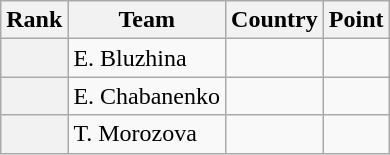<table class="wikitable sortable">
<tr>
<th>Rank</th>
<th>Team</th>
<th>Country</th>
<th>Point</th>
</tr>
<tr>
<th></th>
<td>E. Bluzhina</td>
<td></td>
<td></td>
</tr>
<tr>
<th></th>
<td>E. Chabanenko</td>
<td></td>
<td></td>
</tr>
<tr>
<th></th>
<td>T. Morozova</td>
<td></td>
<td></td>
</tr>
</table>
